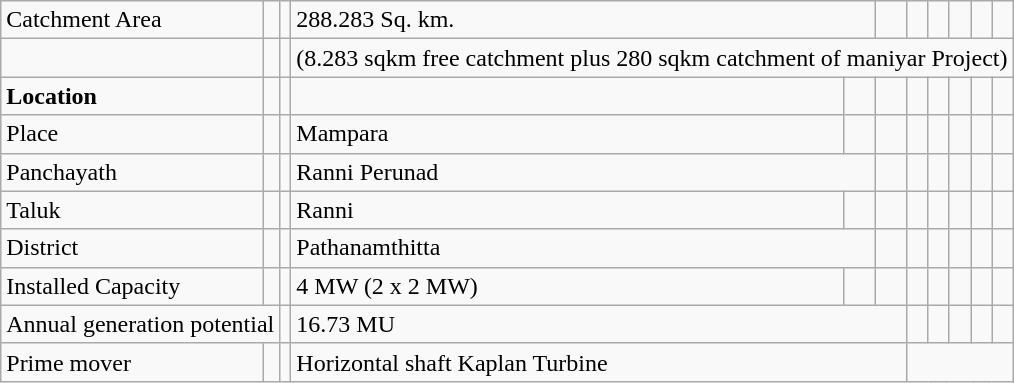<table class="wikitable">
<tr>
<td>Catchment Area</td>
<td></td>
<td></td>
<td colspan="2">288.283 Sq. km.</td>
<td></td>
<td></td>
<td></td>
<td></td>
<td></td>
<td></td>
</tr>
<tr>
<td></td>
<td></td>
<td></td>
<td colspan="8">(8.283 sqkm free catchment plus 280 sqkm catchment of maniyar Project)</td>
</tr>
<tr>
<td><strong>Location</strong></td>
<td></td>
<td></td>
<td></td>
<td></td>
<td></td>
<td></td>
<td></td>
<td></td>
<td></td>
<td></td>
</tr>
<tr>
<td>Place</td>
<td></td>
<td></td>
<td>Mampara</td>
<td></td>
<td></td>
<td></td>
<td></td>
<td></td>
<td></td>
<td></td>
</tr>
<tr>
<td>Panchayath</td>
<td></td>
<td></td>
<td colspan="2">Ranni Perunad</td>
<td></td>
<td></td>
<td></td>
<td></td>
<td></td>
<td></td>
</tr>
<tr>
<td>Taluk</td>
<td></td>
<td></td>
<td>Ranni</td>
<td></td>
<td></td>
<td></td>
<td></td>
<td></td>
<td></td>
<td></td>
</tr>
<tr>
<td>District</td>
<td></td>
<td></td>
<td colspan="2">Pathanamthitta</td>
<td></td>
<td></td>
<td></td>
<td></td>
<td></td>
<td></td>
</tr>
<tr>
<td>Installed Capacity</td>
<td></td>
<td></td>
<td>4 MW (2 x 2 MW)</td>
<td></td>
<td></td>
<td></td>
<td></td>
<td></td>
<td></td>
<td></td>
</tr>
<tr>
<td colspan="2">Annual generation potential</td>
<td></td>
<td colspan="3">16.73 MU</td>
<td></td>
<td></td>
<td></td>
<td></td>
<td></td>
</tr>
<tr>
<td>Prime mover</td>
<td></td>
<td></td>
<td colspan="3">Horizontal shaft Kaplan Turbine</td>
</tr>
</table>
